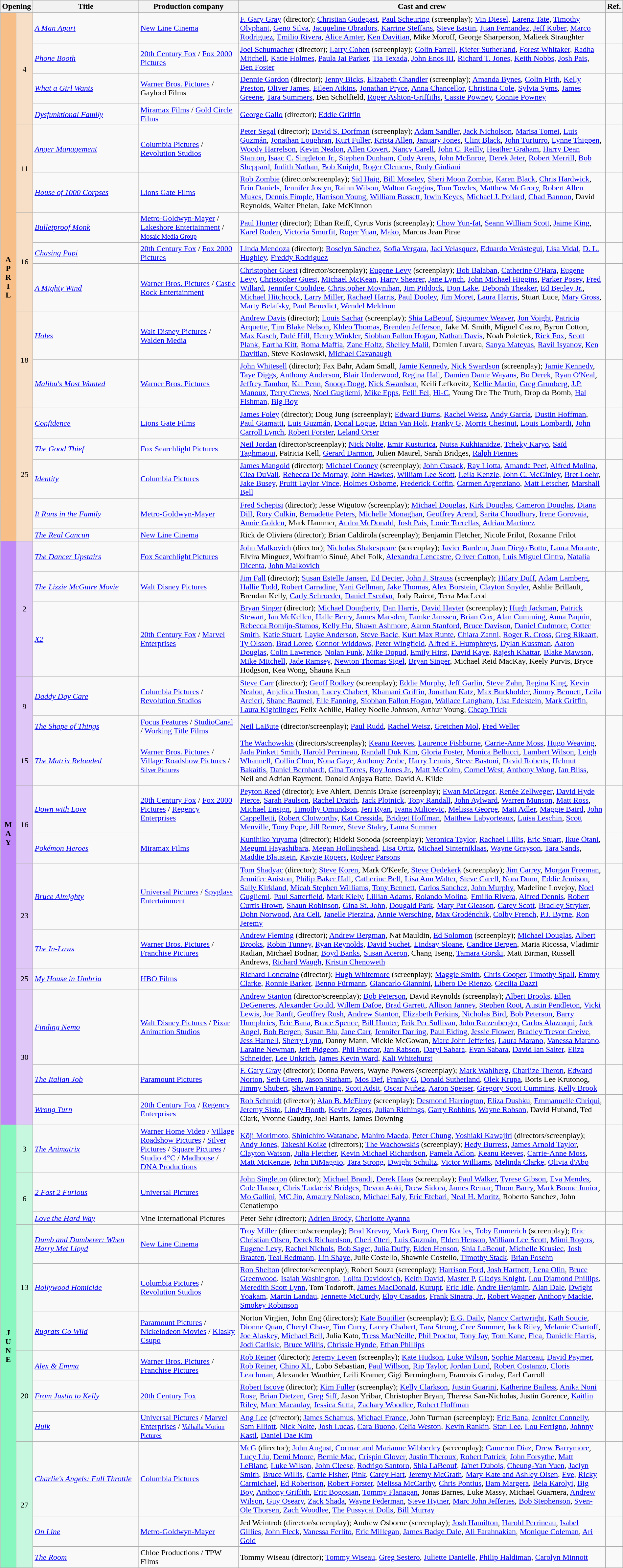<table class="wikitable sortable" style="width:100%">
<tr>
<th colspan="2">Opening</th>
<th style="width:17%">Title</th>
<th style="width:16%">Production company</th>
<th>Cast and crew</th>
<th class="unsortable">Ref.</th>
</tr>
<tr>
<th rowspan="16" style="text-align:center; background:#f7bf87"><strong>A<br>P<br>R<br>I<br>L</strong></th>
<td rowspan="4" style="text-align:center; background:#f7dfc7">4</td>
<td><em><a href='#'>A Man Apart</a></em></td>
<td><a href='#'>New Line Cinema</a></td>
<td><a href='#'>F. Gary Gray</a> (director); <a href='#'>Christian Gudegast</a>, <a href='#'>Paul Scheuring</a> (screenplay); <a href='#'>Vin Diesel</a>, <a href='#'>Larenz Tate</a>, <a href='#'>Timothy Olyphant</a>, <a href='#'>Geno Silva</a>, <a href='#'>Jacqueline Obradors</a>, <a href='#'>Karrine Steffans</a>, <a href='#'>Steve Eastin</a>, <a href='#'>Juan Fernandez</a>, <a href='#'>Jeff Kober</a>, <a href='#'>Marco Rodriguez</a>, <a href='#'>Emilio Rivera</a>, <a href='#'>Alice Amter</a>, <a href='#'>Ken Davitian</a>, Mike Moroff, George Sharperson, Malieek Straughter</td>
<td></td>
</tr>
<tr>
<td><em><a href='#'>Phone Booth</a></em></td>
<td><a href='#'>20th Century Fox</a> / <a href='#'>Fox 2000 Pictures</a></td>
<td><a href='#'>Joel Schumacher</a> (director); <a href='#'>Larry Cohen</a> (screenplay); <a href='#'>Colin Farrell</a>, <a href='#'>Kiefer Sutherland</a>, <a href='#'>Forest Whitaker</a>, <a href='#'>Radha Mitchell</a>, <a href='#'>Katie Holmes</a>, <a href='#'>Paula Jai Parker</a>, <a href='#'>Tia Texada</a>, <a href='#'>John Enos III</a>, <a href='#'>Richard T. Jones</a>, <a href='#'>Keith Nobbs</a>, <a href='#'>Josh Pais</a>, <a href='#'>Ben Foster</a></td>
<td></td>
</tr>
<tr>
<td><em><a href='#'>What a Girl Wants</a></em></td>
<td><a href='#'>Warner Bros. Pictures</a> / Gaylord Films</td>
<td><a href='#'>Dennie Gordon</a> (director); <a href='#'>Jenny Bicks</a>, <a href='#'>Elizabeth Chandler</a> (screenplay); <a href='#'>Amanda Bynes</a>, <a href='#'>Colin Firth</a>, <a href='#'>Kelly Preston</a>, <a href='#'>Oliver James</a>, <a href='#'>Eileen Atkins</a>, <a href='#'>Jonathan Pryce</a>, <a href='#'>Anna Chancellor</a>, <a href='#'>Christina Cole</a>, <a href='#'>Sylvia Syms</a>, <a href='#'>James Greene</a>, <a href='#'>Tara Summers</a>, Ben Scholfield, <a href='#'>Roger Ashton-Griffiths</a>, <a href='#'>Cassie Powney</a>, <a href='#'>Connie Powney</a></td>
<td></td>
</tr>
<tr>
<td><em><a href='#'>Dysfunktional Family</a></em></td>
<td><a href='#'>Miramax Films</a> / <a href='#'>Gold Circle Films</a></td>
<td><a href='#'>George Gallo</a> (director); <a href='#'>Eddie Griffin</a></td>
<td></td>
</tr>
<tr>
<td rowspan="2" style="text-align:center; background:#f7dfc7">11</td>
<td><em><a href='#'>Anger Management</a></em></td>
<td><a href='#'>Columbia Pictures</a> / <a href='#'>Revolution Studios</a></td>
<td><a href='#'>Peter Segal</a> (director); <a href='#'>David S. Dorfman</a> (screenplay); <a href='#'>Adam Sandler</a>, <a href='#'>Jack Nicholson</a>, <a href='#'>Marisa Tomei</a>, <a href='#'>Luis Guzmán</a>, <a href='#'>Jonathan Loughran</a>, <a href='#'>Kurt Fuller</a>, <a href='#'>Krista Allen</a>, <a href='#'>January Jones</a>, <a href='#'>Clint Black</a>, <a href='#'>John Turturro</a>, <a href='#'>Lynne Thigpen</a>, <a href='#'>Woody Harrelson</a>, <a href='#'>Kevin Nealon</a>, <a href='#'>Allen Covert</a>, <a href='#'>Nancy Carell</a>, <a href='#'>John C. Reilly</a>, <a href='#'>Heather Graham</a>, <a href='#'>Harry Dean Stanton</a>, <a href='#'>Isaac C. Singleton Jr.</a>, <a href='#'>Stephen Dunham</a>, <a href='#'>Cody Arens</a>, <a href='#'>John McEnroe</a>, <a href='#'>Derek Jeter</a>, <a href='#'>Robert Merrill</a>, <a href='#'>Bob Sheppard</a>, <a href='#'>Judith Nathan</a>, <a href='#'>Bob Knight</a>, <a href='#'>Roger Clemens</a>, <a href='#'>Rudy Giuliani</a></td>
<td></td>
</tr>
<tr>
<td><em><a href='#'>House of 1000 Corpses</a></em></td>
<td><a href='#'>Lions Gate Films</a></td>
<td><a href='#'>Rob Zombie</a> (director/screenplay); <a href='#'>Sid Haig</a>, <a href='#'>Bill Moseley</a>, <a href='#'>Sheri Moon Zombie</a>, <a href='#'>Karen Black</a>, <a href='#'>Chris Hardwick</a>, <a href='#'>Erin Daniels</a>, <a href='#'>Jennifer Jostyn</a>, <a href='#'>Rainn Wilson</a>, <a href='#'>Walton Goggins</a>, <a href='#'>Tom Towles</a>, <a href='#'>Matthew McGrory</a>, <a href='#'>Robert Allen Mukes</a>, <a href='#'>Dennis Fimple</a>, <a href='#'>Harrison Young</a>, <a href='#'>William Bassett</a>, <a href='#'>Irwin Keyes</a>, <a href='#'>Michael J. Pollard</a>, <a href='#'>Chad Bannon</a>, David Reynolds, Walter Phelan, Jake McKinnon</td>
<td></td>
</tr>
<tr>
<td rowspan="3" style="text-align:center; background:#f7dfc7">16</td>
<td><em><a href='#'>Bulletproof Monk</a></em></td>
<td><a href='#'>Metro-Goldwyn-Mayer</a> / <a href='#'>Lakeshore Entertainment</a> / <small><a href='#'>Mosaic Media Group</a></small></td>
<td><a href='#'>Paul Hunter</a> (director); Ethan Reiff, Cyrus Voris (screenplay); <a href='#'>Chow Yun-fat</a>, <a href='#'>Seann William Scott</a>, <a href='#'>Jaime King</a>, <a href='#'>Karel Roden</a>, <a href='#'>Victoria Smurfit</a>, <a href='#'>Roger Yuan</a>, <a href='#'>Mako</a>, Marcus Jean Pirae</td>
<td></td>
</tr>
<tr>
<td><em><a href='#'>Chasing Papi</a></em></td>
<td><a href='#'>20th Century Fox</a> / <a href='#'>Fox 2000 Pictures</a></td>
<td><a href='#'>Linda Mendoza</a> (director); <a href='#'>Roselyn Sánchez</a>, <a href='#'>Sofía Vergara</a>, <a href='#'>Jaci Velasquez</a>, <a href='#'>Eduardo Verástegui</a>, <a href='#'>Lisa Vidal</a>, <a href='#'>D. L. Hughley</a>, <a href='#'>Freddy Rodriguez</a></td>
<td></td>
</tr>
<tr>
<td><em><a href='#'>A Mighty Wind</a></em></td>
<td><a href='#'>Warner Bros. Pictures</a> / <a href='#'>Castle Rock Entertainment</a></td>
<td><a href='#'>Christopher Guest</a> (director/screenplay); <a href='#'>Eugene Levy</a> (screenplay); <a href='#'>Bob Balaban</a>, <a href='#'>Catherine O'Hara</a>, <a href='#'>Eugene Levy</a>, <a href='#'>Christopher Guest</a>, <a href='#'>Michael McKean</a>, <a href='#'>Harry Shearer</a>, <a href='#'>Jane Lynch</a>, <a href='#'>John Michael Higgins</a>, <a href='#'>Parker Posey</a>, <a href='#'>Fred Willard</a>, <a href='#'>Jennifer Coolidge</a>, <a href='#'>Christopher Moynihan</a>, <a href='#'>Jim Piddock</a>, <a href='#'>Don Lake</a>, <a href='#'>Deborah Theaker</a>, <a href='#'>Ed Begley Jr.</a>, <a href='#'>Michael Hitchcock</a>, <a href='#'>Larry Miller</a>, <a href='#'>Rachael Harris</a>, <a href='#'>Paul Dooley</a>, <a href='#'>Jim Moret</a>, <a href='#'>Laura Harris</a>, Stuart Luce, <a href='#'>Mary Gross</a>, <a href='#'>Marty Belafsky</a>, <a href='#'>Paul Benedict</a>, <a href='#'>Wendel Meldrum</a></td>
<td></td>
</tr>
<tr>
<td rowspan="2" style="text-align:center; background:#f7dfc7">18</td>
<td><em><a href='#'>Holes</a></em></td>
<td><a href='#'>Walt Disney Pictures</a> / <a href='#'>Walden Media</a></td>
<td><a href='#'>Andrew Davis</a> (director); <a href='#'>Louis Sachar</a> (screenplay); <a href='#'>Shia LaBeouf</a>, <a href='#'>Sigourney Weaver</a>, <a href='#'>Jon Voight</a>, <a href='#'>Patricia Arquette</a>, <a href='#'>Tim Blake Nelson</a>, <a href='#'>Khleo Thomas</a>, <a href='#'>Brenden Jefferson</a>, Jake M. Smith, Miguel Castro, Byron Cotton, <a href='#'>Max Kasch</a>, <a href='#'>Dulé Hill</a>, <a href='#'>Henry Winkler</a>, <a href='#'>Siobhan Fallon Hogan</a>, <a href='#'>Nathan Davis</a>, Noah Poletiek, <a href='#'>Rick Fox</a>, <a href='#'>Scott Plank</a>, <a href='#'>Eartha Kitt</a>, <a href='#'>Roma Maffia</a>, <a href='#'>Zane Holtz</a>, <a href='#'>Shelley Malil</a>, Damien Luvara, <a href='#'>Sanya Mateyas</a>, <a href='#'>Ravil Isyanov</a>, <a href='#'>Ken Davitian</a>, Steve Koslowski, <a href='#'>Michael Cavanaugh</a></td>
<td></td>
</tr>
<tr>
<td><em><a href='#'>Malibu's Most Wanted</a></em></td>
<td><a href='#'>Warner Bros. Pictures</a></td>
<td><a href='#'>John Whitesell</a> (director); Fax Bahr, Adam Small, <a href='#'>Jamie Kennedy</a>, <a href='#'>Nick Swardson</a> (screenplay); <a href='#'>Jamie Kennedy</a>, <a href='#'>Taye Diggs</a>, <a href='#'>Anthony Anderson</a>, <a href='#'>Blair Underwood</a>, <a href='#'>Regina Hall</a>, <a href='#'>Damien Dante Wayans</a>, <a href='#'>Bo Derek</a>, <a href='#'>Ryan O'Neal</a>, <a href='#'>Jeffrey Tambor</a>, <a href='#'>Kal Penn</a>, <a href='#'>Snoop Dogg</a>, <a href='#'>Nick Swardson</a>, Keili Lefkovitz, <a href='#'>Kellie Martin</a>, <a href='#'>Greg Grunberg</a>, <a href='#'>J.P. Manoux</a>, <a href='#'>Terry Crews</a>, <a href='#'>Noel Gugliemi</a>, <a href='#'>Mike Epps</a>, <a href='#'>Felli Fel</a>, <a href='#'>Hi-C</a>, Young Dre The Truth, Drop da Bomb, <a href='#'>Hal Fishman</a>, <a href='#'>Big Boy</a></td>
<td></td>
</tr>
<tr>
<td rowspan="5" style="text-align:center; background:#f7dfc7">25</td>
<td><em><a href='#'>Confidence</a></em></td>
<td><a href='#'>Lions Gate Films</a></td>
<td><a href='#'>James Foley</a> (director); Doug Jung (screenplay); <a href='#'>Edward Burns</a>, <a href='#'>Rachel Weisz</a>, <a href='#'>Andy García</a>, <a href='#'>Dustin Hoffman</a>, <a href='#'>Paul Giamatti</a>, <a href='#'>Luis Guzmán</a>, <a href='#'>Donal Logue</a>, <a href='#'>Brian Van Holt</a>, <a href='#'>Franky G</a>, <a href='#'>Morris Chestnut</a>, <a href='#'>Louis Lombardi</a>, <a href='#'>John Carroll Lynch</a>, <a href='#'>Robert Forster</a>, <a href='#'>Leland Orser</a></td>
<td></td>
</tr>
<tr>
<td><em><a href='#'>The Good Thief</a></em></td>
<td><a href='#'>Fox Searchlight Pictures</a></td>
<td><a href='#'>Neil Jordan</a> (director/screenplay); <a href='#'>Nick Nolte</a>, <a href='#'>Emir Kusturica</a>, <a href='#'>Nutsa Kukhianidze</a>, <a href='#'>Tcheky Karyo</a>, <a href='#'>Saïd Taghmaoui</a>, Patricia Kell, <a href='#'>Gerard Darmon</a>, Julien Maurel, Sarah Bridges, <a href='#'>Ralph Fiennes</a></td>
<td></td>
</tr>
<tr>
<td><em><a href='#'>Identity</a></em></td>
<td><a href='#'>Columbia Pictures</a></td>
<td><a href='#'>James Mangold</a> (director); <a href='#'>Michael Cooney</a> (screenplay); <a href='#'>John Cusack</a>, <a href='#'>Ray Liotta</a>, <a href='#'>Amanda Peet</a>, <a href='#'>Alfred Molina</a>, <a href='#'>Clea DuVall</a>, <a href='#'>Rebecca De Mornay</a>, <a href='#'>John Hawkes</a>, <a href='#'>William Lee Scott</a>, <a href='#'>Leila Kenzle</a>, <a href='#'>John C. McGinley</a>, <a href='#'>Bret Loehr</a>, <a href='#'>Jake Busey</a>, <a href='#'>Pruitt Taylor Vince</a>, <a href='#'>Holmes Osborne</a>, <a href='#'>Frederick Coffin</a>, <a href='#'>Carmen Argenziano</a>, <a href='#'>Matt Letscher</a>, <a href='#'>Marshall Bell</a></td>
<td></td>
</tr>
<tr>
<td><em><a href='#'>It Runs in the Family</a></em></td>
<td><a href='#'>Metro-Goldwyn-Mayer</a></td>
<td><a href='#'>Fred Schepisi</a> (director); Jesse Wigutow (screenplay); <a href='#'>Michael Douglas</a>, <a href='#'>Kirk Douglas</a>, <a href='#'>Cameron Douglas</a>, <a href='#'>Diana Dill</a>, <a href='#'>Rory Culkin</a>, <a href='#'>Bernadette Peters</a>, <a href='#'>Michelle Monaghan</a>, <a href='#'>Geoffrey Arend</a>, <a href='#'>Sarita Choudhury</a>, <a href='#'>Irene Gorovaia</a>, <a href='#'>Annie Golden</a>, Mark Hammer, <a href='#'>Audra McDonald</a>, <a href='#'>Josh Pais</a>, <a href='#'>Louie Torrellas</a>, <a href='#'>Adrian Martinez</a></td>
<td></td>
</tr>
<tr>
<td><em><a href='#'>The Real Cancun</a></em></td>
<td><a href='#'>New Line Cinema</a></td>
<td>Rick de Oliviera (director); Brian Caldirola (screenplay); Benjamin Fletcher, Nicole Frilot, Roxanne Frilot</td>
<td></td>
</tr>
<tr>
<th rowspan="14" style="text-align:center; background:#bf87f7"><strong>M<br>A<br>Y</strong></th>
<td rowspan="3" style="text-align:center; background:#dfc7f7">2</td>
<td><em><a href='#'>The Dancer Upstairs</a></em></td>
<td><a href='#'>Fox Searchlight Pictures</a></td>
<td><a href='#'>John Malkovich</a> (director); <a href='#'>Nicholas Shakespeare</a> (screenplay); <a href='#'>Javier Bardem</a>, <a href='#'>Juan Diego Botto</a>, <a href='#'>Laura Morante</a>, Elvira Mínguez, Wolframio Sinué, Abel Folk, <a href='#'>Alexandra Lencastre</a>, <a href='#'>Oliver Cotton</a>, <a href='#'>Luis Miguel Cintra</a>, <a href='#'>Natalia Dicenta</a>, <a href='#'>John Malkovich</a></td>
<td></td>
</tr>
<tr>
<td><em><a href='#'>The Lizzie McGuire Movie</a></em></td>
<td><a href='#'>Walt Disney Pictures</a></td>
<td><a href='#'>Jim Fall</a> (director); <a href='#'>Susan Estelle Jansen</a>, <a href='#'>Ed Decter</a>, <a href='#'>John J. Strauss</a> (screenplay); <a href='#'>Hilary Duff</a>, <a href='#'>Adam Lamberg</a>, <a href='#'>Hallie Todd</a>, <a href='#'>Robert Carradine</a>, <a href='#'>Yani Gellman</a>, <a href='#'>Jake Thomas</a>, <a href='#'>Alex Borstein</a>, <a href='#'>Clayton Snyder</a>, Ashlie Brillault, Brendan Kelly, <a href='#'>Carly Schroeder</a>, <a href='#'>Daniel Escobar</a>, Jody Raicot, Terra MacLeod</td>
<td></td>
</tr>
<tr>
<td><em><a href='#'>X2</a></em></td>
<td><a href='#'>20th Century Fox</a> / <a href='#'>Marvel Enterprises</a></td>
<td><a href='#'>Bryan Singer</a> (director); <a href='#'>Michael Dougherty</a>, <a href='#'>Dan Harris</a>, <a href='#'>David Hayter</a> (screenplay); <a href='#'>Hugh Jackman</a>, <a href='#'>Patrick Stewart</a>, <a href='#'>Ian McKellen</a>, <a href='#'>Halle Berry</a>, <a href='#'>James Marsden</a>, <a href='#'>Famke Janssen</a>, <a href='#'>Brian Cox</a>, <a href='#'>Alan Cumming</a>, <a href='#'>Anna Paquin</a>, <a href='#'>Rebecca Romijn-Stamos</a>, <a href='#'>Kelly Hu</a>, <a href='#'>Shawn Ashmore</a>, <a href='#'>Aaron Stanford</a>, <a href='#'>Bruce Davison</a>, <a href='#'>Daniel Cudmore</a>, <a href='#'>Cotter Smith</a>, <a href='#'>Katie Stuart</a>, <a href='#'>Layke Anderson</a>, <a href='#'>Steve Bacic</a>, <a href='#'>Kurt Max Runte</a>, <a href='#'>Chiara Zanni</a>, <a href='#'>Roger R. Cross</a>, <a href='#'>Greg Rikaart</a>, <a href='#'>Ty Olsson</a>, <a href='#'>Brad Loree</a>, <a href='#'>Connor Widdows</a>, <a href='#'>Peter Wingfield</a>, <a href='#'>Alfred E. Humphreys</a>, <a href='#'>Dylan Kussman</a>, <a href='#'>Aaron Douglas</a>, <a href='#'>Colin Lawrence</a>, <a href='#'>Nolan Funk</a>, <a href='#'>Mike Dopud</a>, <a href='#'>Emily Hirst</a>, <a href='#'>David Kaye</a>, <a href='#'>Rajesh Khattar</a>, <a href='#'>Blake Mawson</a>, <a href='#'>Mike Mitchell</a>, <a href='#'>Jade Ramsey</a>, <a href='#'>Newton Thomas Sigel</a>, <a href='#'>Bryan Singer</a>, Michael Reid MacKay, Keely Purvis, Bryce Hodgson, Kea Wong, Shauna Kain</td>
<td></td>
</tr>
<tr>
<td rowspan="2" style="text-align:center; background:#dfc7f7">9</td>
<td><em><a href='#'>Daddy Day Care</a></em></td>
<td><a href='#'>Columbia Pictures</a> / <a href='#'>Revolution Studios</a></td>
<td><a href='#'>Steve Carr</a> (director); <a href='#'>Geoff Rodkey</a> (screenplay); <a href='#'>Eddie Murphy</a>, <a href='#'>Jeff Garlin</a>, <a href='#'>Steve Zahn</a>, <a href='#'>Regina King</a>, <a href='#'>Kevin Nealon</a>, <a href='#'>Anjelica Huston</a>, <a href='#'>Lacey Chabert</a>, <a href='#'>Khamani Griffin</a>, <a href='#'>Jonathan Katz</a>, <a href='#'>Max Burkholder</a>, <a href='#'>Jimmy Bennett</a>, <a href='#'>Leila Arcieri</a>, <a href='#'>Shane Baumel</a>, <a href='#'>Elle Fanning</a>, <a href='#'>Siobhan Fallon Hogan</a>, <a href='#'>Wallace Langham</a>, <a href='#'>Lisa Edelstein</a>, <a href='#'>Mark Griffin</a>, <a href='#'>Laura Kightlinger</a>, Felix Achille, Hailey Noelle Johnson, Arthur Young, <a href='#'>Cheap Trick</a></td>
<td></td>
</tr>
<tr>
<td><em><a href='#'>The Shape of Things</a></em></td>
<td><a href='#'>Focus Features</a> / <a href='#'>StudioCanal</a> / <a href='#'>Working Title Films</a></td>
<td><a href='#'>Neil LaBute</a> (director/screenplay); <a href='#'>Paul Rudd</a>, <a href='#'>Rachel Weisz</a>, <a href='#'>Gretchen Mol</a>, <a href='#'>Fred Weller</a></td>
<td></td>
</tr>
<tr>
<td style="text-align:center; background:#dfc7f7">15</td>
<td><em><a href='#'>The Matrix Reloaded</a></em></td>
<td><a href='#'>Warner Bros. Pictures</a> / <a href='#'>Village Roadshow Pictures</a> / <small><a href='#'>Silver Pictures</a></small></td>
<td><a href='#'>The Wachowskis</a> (directors/screenplay); <a href='#'>Keanu Reeves</a>, <a href='#'>Laurence Fishburne</a>, <a href='#'>Carrie-Anne Moss</a>, <a href='#'>Hugo Weaving</a>, <a href='#'>Jada Pinkett Smith</a>, <a href='#'>Harold Perrineau</a>, <a href='#'>Randall Duk Kim</a>, <a href='#'>Gloria Foster</a>, <a href='#'>Monica Bellucci</a>, <a href='#'>Lambert Wilson</a>, <a href='#'>Leigh Whannell</a>, <a href='#'>Collin Chou</a>, <a href='#'>Nona Gaye</a>, <a href='#'>Anthony Zerbe</a>, <a href='#'>Harry Lennix</a>, <a href='#'>Steve Bastoni</a>, <a href='#'>David Roberts</a>, <a href='#'>Helmut Bakaitis</a>, <a href='#'>Daniel Bernhardt</a>, <a href='#'>Gina Torres</a>, <a href='#'>Roy Jones Jr.</a>, <a href='#'>Matt McColm</a>, <a href='#'>Cornel West</a>, <a href='#'>Anthony Wong</a>, <a href='#'>Ian Bliss</a>, Neil and Adrian Rayment, Donald Anjaya Batte, David A. Kilde</td>
<td></td>
</tr>
<tr>
<td rowspan="2" style="text-align:center; background:#dfc7f7">16</td>
<td><em><a href='#'>Down with Love</a></em></td>
<td><a href='#'>20th Century Fox</a> / <a href='#'>Fox 2000 Pictures</a> / <a href='#'>Regency Enterprises</a></td>
<td><a href='#'>Peyton Reed</a> (director); Eve Ahlert, Dennis Drake (screenplay); <a href='#'>Ewan McGregor</a>, <a href='#'>Renée Zellweger</a>, <a href='#'>David Hyde Pierce</a>, <a href='#'>Sarah Paulson</a>, <a href='#'>Rachel Dratch</a>, <a href='#'>Jack Plotnick</a>, <a href='#'>Tony Randall</a>, <a href='#'>John Aylward</a>, <a href='#'>Warren Munson</a>, <a href='#'>Matt Ross</a>, <a href='#'>Michael Ensign</a>, <a href='#'>Timothy Omundson</a>, <a href='#'>Jeri Ryan</a>, <a href='#'>Ivana Milicevic</a>, <a href='#'>Melissa George</a>, <a href='#'>Matt Adler</a>, <a href='#'>Maggie Baird</a>, <a href='#'>John Cappelletti</a>, <a href='#'>Robert Clotworthy</a>, <a href='#'>Kat Cressida</a>, <a href='#'>Bridget Hoffman</a>, <a href='#'>Matthew Labyorteaux</a>, <a href='#'>Luisa Leschin</a>, <a href='#'>Scott Menville</a>, <a href='#'>Tony Pope</a>, <a href='#'>Jill Remez</a>, <a href='#'>Steve Staley</a>, <a href='#'>Laura Summer</a></td>
<td></td>
</tr>
<tr>
<td><em><a href='#'>Pokémon Heroes</a></em></td>
<td><a href='#'>Miramax Films</a></td>
<td><a href='#'>Kunihiko Yuyama</a> (director); Hideki Sonoda (screenplay); <a href='#'>Veronica Taylor</a>, <a href='#'>Rachael Lillis</a>, <a href='#'>Eric Stuart</a>, <a href='#'>Ikue Ōtani</a>, <a href='#'>Megumi Hayashibara</a>, <a href='#'>Megan Hollingshead</a>, <a href='#'>Lisa Ortiz</a>, <a href='#'>Michael Sinterniklaas</a>, <a href='#'>Wayne Grayson</a>, <a href='#'>Tara Sands</a>, <a href='#'>Maddie Blaustein</a>, <a href='#'>Kayzie Rogers</a>, <a href='#'>Rodger Parsons</a></td>
<td></td>
</tr>
<tr>
<td rowspan="2" style="text-align:center; background:#dfc7f7">23</td>
<td><em><a href='#'>Bruce Almighty</a></em></td>
<td><a href='#'>Universal Pictures</a> / <a href='#'>Spyglass Entertainment</a></td>
<td><a href='#'>Tom Shadyac</a> (director); <a href='#'>Steve Koren</a>, Mark O'Keefe, <a href='#'>Steve Oedekerk</a> (screenplay); <a href='#'>Jim Carrey</a>, <a href='#'>Morgan Freeman</a>, <a href='#'>Jennifer Aniston</a>, <a href='#'>Philip Baker Hall</a>, <a href='#'>Catherine Bell</a>, <a href='#'>Lisa Ann Walter</a>, <a href='#'>Steve Carell</a>, <a href='#'>Nora Dunn</a>, <a href='#'>Eddie Jemison</a>, <a href='#'>Sally Kirkland</a>, <a href='#'>Micah Stephen Williams</a>, <a href='#'>Tony Bennett</a>, <a href='#'>Carlos Sanchez</a>, <a href='#'>John Murphy</a>, Madeline Lovejoy, <a href='#'>Noel Gugliemi</a>, <a href='#'>Paul Satterfield</a>, <a href='#'>Mark Kiely</a>, <a href='#'>Lillian Adams</a>, <a href='#'>Rolando Molina</a>, <a href='#'>Emilio Rivera</a>, <a href='#'>Alfred Dennis</a>, <a href='#'>Robert Curtis Brown</a>, <a href='#'>Shaun Robinson</a>, <a href='#'>Gina St. John</a>, <a href='#'>Dougald Park</a>, <a href='#'>Mary Pat Gleason</a>, <a href='#'>Carey Scott</a>, <a href='#'>Bradley Stryker</a>, <a href='#'>Dohn Norwood</a>, <a href='#'>Ara Celi</a>, <a href='#'>Janelle Pierzina</a>, <a href='#'>Annie Wersching</a>, <a href='#'>Max Grodénchik</a>, <a href='#'>Colby French</a>, <a href='#'>P.J. Byrne</a>, <a href='#'>Ron Jeremy</a></td>
<td></td>
</tr>
<tr>
<td><em><a href='#'>The In-Laws</a></em></td>
<td><a href='#'>Warner Bros. Pictures</a> / <a href='#'>Franchise Pictures</a></td>
<td><a href='#'>Andrew Fleming</a> (director); <a href='#'>Andrew Bergman</a>, Nat Mauldin, <a href='#'>Ed Solomon</a> (screenplay); <a href='#'>Michael Douglas</a>, <a href='#'>Albert Brooks</a>, <a href='#'>Robin Tunney</a>, <a href='#'>Ryan Reynolds</a>, <a href='#'>David Suchet</a>, <a href='#'>Lindsay Sloane</a>, <a href='#'>Candice Bergen</a>, Maria Ricossa, Vladimir Radian, Michael Bodnar, <a href='#'>Boyd Banks</a>, <a href='#'>Susan Aceron</a>, Chang Tseng, <a href='#'>Tamara Gorski</a>, Matt Birman, Russell Andrews, <a href='#'>Richard Waugh</a>, <a href='#'>Kristin Chenoweth</a></td>
<td></td>
</tr>
<tr>
<td style="text-align:center; background:#dfc7f7">25</td>
<td><em><a href='#'>My House in Umbria</a></em></td>
<td><a href='#'>HBO Films</a></td>
<td><a href='#'>Richard Loncraine</a> (director); <a href='#'>Hugh Whitemore</a> (screenplay); <a href='#'>Maggie Smith</a>, <a href='#'>Chris Cooper</a>, <a href='#'>Timothy Spall</a>, <a href='#'>Emmy Clarke</a>, <a href='#'>Ronnie Barker</a>, <a href='#'>Benno Fürmann</a>, <a href='#'>Giancarlo Giannini</a>, <a href='#'>Libero De Rienzo</a>, <a href='#'>Cecilia Dazzi</a></td>
<td></td>
</tr>
<tr>
<td rowspan="3" style="text-align:center; background:#dfc7f7">30</td>
<td><em><a href='#'>Finding Nemo</a></em></td>
<td><a href='#'>Walt Disney Pictures</a> / <a href='#'>Pixar Animation Studios</a></td>
<td><a href='#'>Andrew Stanton</a> (director/screenplay); <a href='#'>Bob Peterson</a>, David Reynolds (screenplay); <a href='#'>Albert Brooks</a>, <a href='#'>Ellen DeGeneres</a>, <a href='#'>Alexander Gould</a>, <a href='#'>Willem Dafoe</a>, <a href='#'>Brad Garrett</a>, <a href='#'>Allison Janney</a>, <a href='#'>Stephen Root</a>, <a href='#'>Austin Pendleton</a>, <a href='#'>Vicki Lewis</a>, <a href='#'>Joe Ranft</a>, <a href='#'>Geoffrey Rush</a>, <a href='#'>Andrew Stanton</a>, <a href='#'>Elizabeth Perkins</a>, <a href='#'>Nicholas Bird</a>, <a href='#'>Bob Peterson</a>, <a href='#'>Barry Humphries</a>, <a href='#'>Eric Bana</a>, <a href='#'>Bruce Spence</a>, <a href='#'>Bill Hunter</a>, <a href='#'>Erik Per Sullivan</a>, <a href='#'>John Ratzenberger</a>, <a href='#'>Carlos Alazraqui</a>, <a href='#'>Jack Angel</a>, <a href='#'>Bob Bergen</a>, <a href='#'>Susan Blu</a>, <a href='#'>Jane Carr</a>, <a href='#'>Jennifer Darling</a>, <a href='#'>Paul Eiding</a>, <a href='#'>Jessie Flower</a>, <a href='#'>Bradley Trevor Greive</a>, <a href='#'>Jess Harnell</a>, <a href='#'>Sherry Lynn</a>, Danny Mann, Mickie McGowan, <a href='#'>Marc John Jefferies</a>, <a href='#'>Laura Marano</a>, <a href='#'>Vanessa Marano</a>, <a href='#'>Laraine Newman</a>, <a href='#'>Jeff Pidgeon</a>, <a href='#'>Phil Proctor</a>, <a href='#'>Jan Rabson</a>, <a href='#'>Daryl Sabara</a>, <a href='#'>Evan Sabara</a>, <a href='#'>David Ian Salter</a>, <a href='#'>Eliza Schneider</a>, <a href='#'>Lee Unkrich</a>, <a href='#'>James Kevin Ward</a>, <a href='#'>Kali Whitehurst</a></td>
<td></td>
</tr>
<tr>
<td><em><a href='#'>The Italian Job</a></em></td>
<td><a href='#'>Paramount Pictures</a></td>
<td><a href='#'>F. Gary Gray</a> (director); Donna Powers, Wayne Powers (screenplay); <a href='#'>Mark Wahlberg</a>, <a href='#'>Charlize Theron</a>, <a href='#'>Edward Norton</a>, <a href='#'>Seth Green</a>, <a href='#'>Jason Statham</a>, <a href='#'>Mos Def</a>, <a href='#'>Franky G</a>, <a href='#'>Donald Sutherland</a>, <a href='#'>Olek Krupa</a>, Boris Lee Krutonog, <a href='#'>Jimmy Shubert</a>, <a href='#'>Shawn Fanning</a>, <a href='#'>Scott Adsit</a>, <a href='#'>Oscar Nuñez</a>, <a href='#'>Aaron Speiser</a>, <a href='#'>Gregory Scott Cummins</a>, <a href='#'>Kelly Brook</a></td>
<td></td>
</tr>
<tr>
<td><em><a href='#'>Wrong Turn</a></em></td>
<td><a href='#'>20th Century Fox</a> / <a href='#'>Regency Enterprises</a></td>
<td><a href='#'>Rob Schmidt</a> (director); <a href='#'>Alan B. McElroy</a> (screenplay); <a href='#'>Desmond Harrington</a>, <a href='#'>Eliza Dushku</a>, <a href='#'>Emmanuelle Chriqui</a>, <a href='#'>Jeremy Sisto</a>, <a href='#'>Lindy Booth</a>, <a href='#'>Kevin Zegers</a>, <a href='#'>Julian Richings</a>, <a href='#'>Garry Robbins</a>, <a href='#'>Wayne Robson</a>, David Huband, Ted Clark, Yvonne Gaudry, Joel Harris, James Downing</td>
<td></td>
</tr>
<tr>
<th rowspan="12" style="text-align:center; background:#87f7bf"><strong>J<br>U<br>N<br>E</strong></th>
<td style="text-align:center; background:#c7f7df">3</td>
<td><em><a href='#'>The Animatrix</a></em></td>
<td><a href='#'>Warner Home Video</a> / <a href='#'>Village Roadshow Pictures</a> / <a href='#'>Silver Pictures</a> / <a href='#'>Square Pictures</a> / <a href='#'>Studio 4°C</a> / <a href='#'>Madhouse</a> / <a href='#'>DNA Productions</a></td>
<td><a href='#'>Kōji Morimoto</a>, <a href='#'>Shinichiro Watanabe</a>, <a href='#'>Mahiro Maeda</a>, <a href='#'>Peter Chung</a>, <a href='#'>Yoshiaki Kawajiri</a> (directors/screenplay); <a href='#'>Andy Jones</a>, <a href='#'>Takeshi Koike</a> (directors); <a href='#'>The Wachowskis</a> (screenplay); <a href='#'>Hedy Burress</a>, <a href='#'>James Arnold Taylor</a>, <a href='#'>Clayton Watson</a>, <a href='#'>Julia Fletcher</a>, <a href='#'>Kevin Michael Richardson</a>, <a href='#'>Pamela Adlon</a>, <a href='#'>Keanu Reeves</a>, <a href='#'>Carrie-Anne Moss</a>, <a href='#'>Matt McKenzie</a>, <a href='#'>John DiMaggio</a>, <a href='#'>Tara Strong</a>, <a href='#'>Dwight Schultz</a>, <a href='#'>Victor Williams</a>, <a href='#'>Melinda Clarke</a>, <a href='#'>Olivia d'Abo</a></td>
<td></td>
</tr>
<tr>
<td rowspan="2" style="text-align:center; background:#c7f7df">6</td>
<td><em><a href='#'>2 Fast 2 Furious</a></em></td>
<td><a href='#'>Universal Pictures</a></td>
<td><a href='#'>John Singleton</a> (director); <a href='#'>Michael Brandt</a>, <a href='#'>Derek Haas</a> (screenplay); <a href='#'>Paul Walker</a>, <a href='#'>Tyrese Gibson</a>, <a href='#'>Eva Mendes</a>, <a href='#'>Cole Hauser</a>, <a href='#'>Chris 'Ludacris' Bridges</a>, <a href='#'>Devon Aoki</a>, <a href='#'>Drew Sidora</a>, <a href='#'>James Remar</a>, <a href='#'>Thom Barry</a>, <a href='#'>Mark Boone Junior</a>, <a href='#'>Mo Gallini</a>, <a href='#'>MC Jin</a>, <a href='#'>Amaury Nolasco</a>, <a href='#'>Michael Ealy</a>, <a href='#'>Eric Etebari</a>, <a href='#'>Neal H. Moritz</a>, Roberto Sanchez, John Cenatiempo</td>
<td></td>
</tr>
<tr>
<td><em><a href='#'>Love the Hard Way</a></em></td>
<td>Vine International Pictures</td>
<td>Peter Sehr (director); <a href='#'>Adrien Brody</a>, <a href='#'>Charlotte Ayanna</a></td>
<td></td>
</tr>
<tr>
<td rowspan="3" style="text-align:center; background:#c7f7df">13</td>
<td><em><a href='#'>Dumb and Dumberer: When Harry Met Lloyd</a></em></td>
<td><a href='#'>New Line Cinema</a></td>
<td><a href='#'>Troy Miller</a> (director/screenplay); <a href='#'>Brad Krevoy</a>, <a href='#'>Mark Burg</a>, <a href='#'>Oren Koules</a>, <a href='#'>Toby Emmerich</a> (screenplay); <a href='#'>Eric Christian Olsen</a>, <a href='#'>Derek Richardson</a>, <a href='#'>Cheri Oteri</a>, <a href='#'>Luis Guzmán</a>, <a href='#'>Elden Henson</a>, <a href='#'>William Lee Scott</a>, <a href='#'>Mimi Rogers</a>, <a href='#'>Eugene Levy</a>, <a href='#'>Rachel Nichols</a>, <a href='#'>Bob Saget</a>, <a href='#'>Julia Duffy</a>, <a href='#'>Elden Henson</a>, <a href='#'>Shia LaBeouf</a>, <a href='#'>Michelle Krusiec</a>, <a href='#'>Josh Braaten</a>, <a href='#'>Teal Redmann</a>, <a href='#'>Lin Shaye</a>, Julie Costello, Shawnie Costello, <a href='#'>Timothy Stack</a>, <a href='#'>Brian Posehn</a></td>
<td></td>
</tr>
<tr>
<td><em><a href='#'>Hollywood Homicide</a></em></td>
<td><a href='#'>Columbia Pictures</a> / <a href='#'>Revolution Studios</a></td>
<td><a href='#'>Ron Shelton</a> (director/screenplay); Robert Souza (screenplay); <a href='#'>Harrison Ford</a>, <a href='#'>Josh Hartnett</a>, <a href='#'>Lena Olin</a>, <a href='#'>Bruce Greenwood</a>, <a href='#'>Isaiah Washington</a>, <a href='#'>Lolita Davidovich</a>, <a href='#'>Keith David</a>, <a href='#'>Master P</a>, <a href='#'>Gladys Knight</a>, <a href='#'>Lou Diamond Phillips</a>, <a href='#'>Meredith Scott Lynn</a>, Tom Todoroff, <a href='#'>James MacDonald</a>, <a href='#'>Kurupt</a>, <a href='#'>Eric Idle</a>, <a href='#'>Andre Benjamin</a>, <a href='#'>Alan Dale</a>, <a href='#'>Dwight Yoakam</a>, <a href='#'>Martin Landau</a>, <a href='#'>Jennette McCurdy</a>, <a href='#'>Eloy Casados</a>, <a href='#'>Frank Sinatra, Jr.</a>, <a href='#'>Robert Wagner</a>, <a href='#'>Anthony Mackie</a>, <a href='#'>Smokey Robinson</a></td>
<td></td>
</tr>
<tr>
<td><em><a href='#'>Rugrats Go Wild</a></em></td>
<td><a href='#'>Paramount Pictures</a> / <a href='#'>Nickelodeon Movies</a> / <a href='#'>Klasky Csupo</a></td>
<td>Norton Virgien, John Eng (directors); <a href='#'>Kate Boutilier</a> (screenplay); <a href='#'>E.G. Daily</a>, <a href='#'>Nancy Cartwright</a>, <a href='#'>Kath Soucie</a>, <a href='#'>Dionne Quan</a>, <a href='#'>Cheryl Chase</a>, <a href='#'>Tim Curry</a>, <a href='#'>Lacey Chabert</a>, <a href='#'>Tara Strong</a>, <a href='#'>Cree Summer</a>, <a href='#'>Jack Riley</a>, <a href='#'>Melanie Chartoff</a>, <a href='#'>Joe Alaskey</a>, <a href='#'>Michael Bell</a>, Julia Kato, <a href='#'>Tress MacNeille</a>, <a href='#'>Phil Proctor</a>, <a href='#'>Tony Jay</a>, <a href='#'>Tom Kane</a>, <a href='#'>Flea</a>, <a href='#'>Danielle Harris</a>, <a href='#'>Jodi Carlisle</a>, <a href='#'>Bruce Willis</a>, <a href='#'>Chrissie Hynde</a>, <a href='#'>Ethan Phillips</a></td>
<td></td>
</tr>
<tr>
<td rowspan="3" style="text-align:center; background:#c7f7df">20</td>
<td><em><a href='#'>Alex & Emma</a></em></td>
<td><a href='#'>Warner Bros. Pictures</a> / <a href='#'>Franchise Pictures</a></td>
<td><a href='#'>Rob Reiner</a> (director); <a href='#'>Jeremy Leven</a> (screenplay); <a href='#'>Kate Hudson</a>, <a href='#'>Luke Wilson</a>, <a href='#'>Sophie Marceau</a>, <a href='#'>David Paymer</a>, <a href='#'>Rob Reiner</a>, <a href='#'>Chino XL</a>, Lobo Sebastian, <a href='#'>Paul Willson</a>, <a href='#'>Rip Taylor</a>, <a href='#'>Jordan Lund</a>, <a href='#'>Robert Costanzo</a>, <a href='#'>Cloris Leachman</a>, Alexander Wauthier, Leili Kramer, Gigi Bermingham, Francois Giroday, Earl Carroll</td>
<td></td>
</tr>
<tr>
<td><em><a href='#'>From Justin to Kelly</a></em></td>
<td><a href='#'>20th Century Fox</a></td>
<td><a href='#'>Robert Iscove</a> (director); <a href='#'>Kim Fuller</a> (screenplay); <a href='#'>Kelly Clarkson</a>, <a href='#'>Justin Guarini</a>, <a href='#'>Katherine Bailess</a>, <a href='#'>Anika Noni Rose</a>, <a href='#'>Brian Dietzen</a>, <a href='#'>Greg Siff</a>, Jason Yribar, Christopher Bryan, Theresa San-Nicholas, Justin Gorence, <a href='#'>Kaitlin Riley</a>, <a href='#'>Marc Macaulay</a>, <a href='#'>Jessica Sutta</a>, <a href='#'>Zachary Woodlee</a>, <a href='#'>Robert Hoffman</a></td>
<td></td>
</tr>
<tr>
<td><em><a href='#'>Hulk</a></em></td>
<td><a href='#'>Universal Pictures</a> / <a href='#'>Marvel Enterprises</a> / <small><a href='#'>Valhalla Motion Pictures</a></small></td>
<td><a href='#'>Ang Lee</a> (director); <a href='#'>James Schamus</a>, <a href='#'>Michael France</a>, John Turman (screenplay); <a href='#'>Eric Bana</a>, <a href='#'>Jennifer Connelly</a>, <a href='#'>Sam Elliott</a>, <a href='#'>Nick Nolte</a>, <a href='#'>Josh Lucas</a>, <a href='#'>Cara Buono</a>, <a href='#'>Celia Weston</a>, <a href='#'>Kevin Rankin</a>, <a href='#'>Stan Lee</a>, <a href='#'>Lou Ferrigno</a>, <a href='#'>Johnny Kastl</a>, <a href='#'>Daniel Dae Kim</a></td>
<td></td>
</tr>
<tr>
<td rowspan="3" style="text-align:center; background:#c7f7df">27</td>
<td><em><a href='#'>Charlie's Angels: Full Throttle</a></em></td>
<td><a href='#'>Columbia Pictures</a></td>
<td><a href='#'>McG</a> (director); <a href='#'>John August</a>, <a href='#'>Cormac and Marianne Wibberley</a> (screenplay); <a href='#'>Cameron Diaz</a>, <a href='#'>Drew Barrymore</a>, <a href='#'>Lucy Liu</a>, <a href='#'>Demi Moore</a>, <a href='#'>Bernie Mac</a>, <a href='#'>Crispin Glover</a>, <a href='#'>Justin Theroux</a>, <a href='#'>Robert Patrick</a>, <a href='#'>John Forsythe</a>, <a href='#'>Matt LeBlanc</a>, <a href='#'>Luke Wilson</a>, <a href='#'>John Cleese</a>, <a href='#'>Rodrigo Santoro</a>, <a href='#'>Shia LaBeouf</a>, <a href='#'>Ja'net Dubois</a>, <a href='#'>Cheung-Yan Yuen</a>, <a href='#'>Jaclyn Smith</a>, <a href='#'>Bruce Willis</a>, <a href='#'>Carrie Fisher</a>, <a href='#'>Pink</a>, <a href='#'>Carey Hart</a>, <a href='#'>Jeremy McGrath</a>, <a href='#'>Mary-Kate and Ashley Olsen</a>, <a href='#'>Eve</a>, <a href='#'>Ricky Carmichael</a>, <a href='#'>Ed Robertson</a>, <a href='#'>Robert Forster</a>, <a href='#'>Melissa McCarthy</a>, <a href='#'>Chris Pontius</a>, <a href='#'>Bam Margera</a>, <a href='#'>Bela Karolyi</a>, <a href='#'>Big Boy</a>, <a href='#'>Anthony Griffith</a>, <a href='#'>Eric Bogosian</a>, <a href='#'>Tommy Flanagan</a>, Jonas Barnes, Luke Massy, Michael Guarnera, <a href='#'>Andrew Wilson</a>, <a href='#'>Guy Oseary</a>, <a href='#'>Zack Shada</a>, <a href='#'>Wayne Federman</a>, <a href='#'>Steve Hytner</a>, <a href='#'>Marc John Jefferies</a>, <a href='#'>Bob Stephenson</a>, <a href='#'>Sven-Ole Thorsen</a>, <a href='#'>Zach Woodlee</a>, <a href='#'>The Pussycat Dolls</a>, <a href='#'>Bill Murray</a></td>
<td></td>
</tr>
<tr>
<td><em><a href='#'>On Line</a></em></td>
<td><a href='#'>Metro-Goldwyn-Mayer</a></td>
<td>Jed Weintrob (director/screenplay); Andrew Osborne (screenplay); <a href='#'>Josh Hamilton</a>, <a href='#'>Harold Perrineau</a>, <a href='#'>Isabel Gillies</a>, <a href='#'>John Fleck</a>, <a href='#'>Vanessa Ferlito</a>, <a href='#'>Eric Millegan</a>, <a href='#'>James Badge Dale</a>, <a href='#'>Ali Farahnakian</a>, <a href='#'>Monique Coleman</a>, <a href='#'>Ari Gold</a></td>
<td></td>
</tr>
<tr>
<td><em><a href='#'>The Room</a></em></td>
<td>Chloe Productions / TPW Films</td>
<td>Tommy Wiseau (director); <a href='#'>Tommy Wiseau</a>, <a href='#'>Greg Sestero</a>, <a href='#'>Juliette Danielle</a>, <a href='#'>Philip Haldiman</a>, <a href='#'>Carolyn Minnott</a></td>
<td></td>
</tr>
</table>
